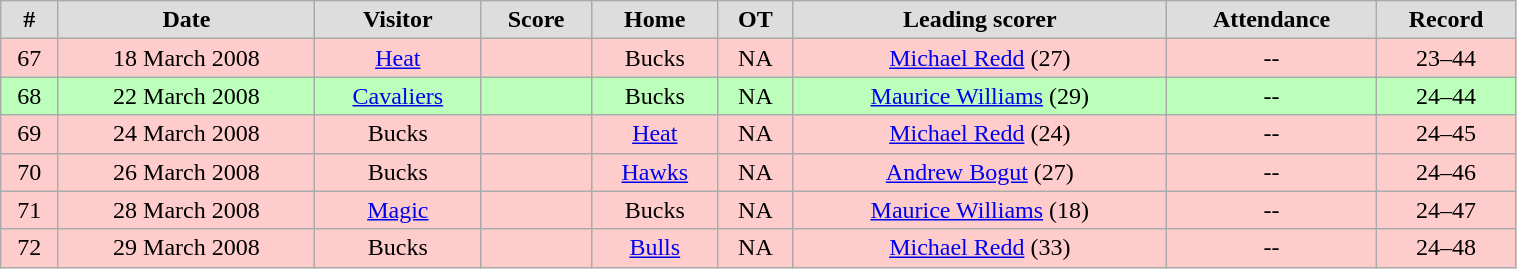<table class="wikitable" width="80%">
<tr align="center"  bgcolor="#dddddd">
<td><strong>#</strong></td>
<td><strong>Date</strong></td>
<td><strong>Visitor</strong></td>
<td><strong>Score</strong></td>
<td><strong>Home</strong></td>
<td><strong>OT</strong></td>
<td><strong>Leading scorer</strong></td>
<td><strong>Attendance</strong></td>
<td><strong>Record</strong></td>
</tr>
<tr align="center" bgcolor="#ffcccc">
<td>67</td>
<td>18 March 2008</td>
<td><a href='#'>Heat</a></td>
<td></td>
<td>Bucks</td>
<td>NA</td>
<td><a href='#'>Michael Redd</a> (27)</td>
<td>--</td>
<td>23–44</td>
</tr>
<tr align="center" bgcolor="#bbffbb">
<td>68</td>
<td>22 March 2008</td>
<td><a href='#'>Cavaliers</a></td>
<td></td>
<td>Bucks</td>
<td>NA</td>
<td><a href='#'>Maurice Williams</a> (29)</td>
<td>--</td>
<td>24–44</td>
</tr>
<tr align="center" bgcolor="#ffcccc">
<td>69</td>
<td>24 March 2008</td>
<td>Bucks</td>
<td></td>
<td><a href='#'>Heat</a></td>
<td>NA</td>
<td><a href='#'>Michael Redd</a> (24)</td>
<td>--</td>
<td>24–45</td>
</tr>
<tr align="center" bgcolor="#ffcccc">
<td>70</td>
<td>26 March 2008</td>
<td>Bucks</td>
<td></td>
<td><a href='#'>Hawks</a></td>
<td>NA</td>
<td><a href='#'>Andrew Bogut</a> (27)</td>
<td>--</td>
<td>24–46</td>
</tr>
<tr align="center" bgcolor="#ffcccc">
<td>71</td>
<td>28 March 2008</td>
<td><a href='#'>Magic</a></td>
<td></td>
<td>Bucks</td>
<td>NA</td>
<td><a href='#'>Maurice Williams</a> (18)</td>
<td>--</td>
<td>24–47</td>
</tr>
<tr align="center" bgcolor="#ffcccc">
<td>72</td>
<td>29 March 2008</td>
<td>Bucks</td>
<td></td>
<td><a href='#'>Bulls</a></td>
<td>NA</td>
<td><a href='#'>Michael Redd</a> (33)</td>
<td>--</td>
<td>24–48</td>
</tr>
</table>
